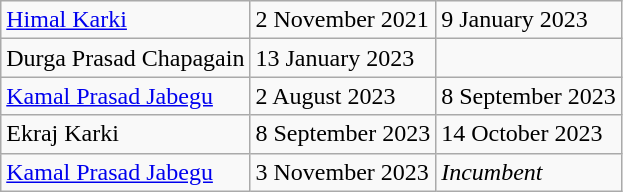<table class=wikitable>
<tr>
<td><a href='#'>Himal Karki</a></td>
<td>2 November 2021</td>
<td>9 January 2023</td>
</tr>
<tr>
<td>Durga Prasad Chapagain</td>
<td>13 January 2023</td>
<td></td>
</tr>
<tr>
<td><a href='#'>Kamal Prasad Jabegu</a></td>
<td>2 August 2023</td>
<td>8 September 2023</td>
</tr>
<tr>
<td>Ekraj Karki</td>
<td>8 September 2023</td>
<td>14 October 2023</td>
</tr>
<tr>
<td><a href='#'>Kamal Prasad Jabegu</a></td>
<td>3 November 2023</td>
<td><em>Incumbent</em></td>
</tr>
</table>
